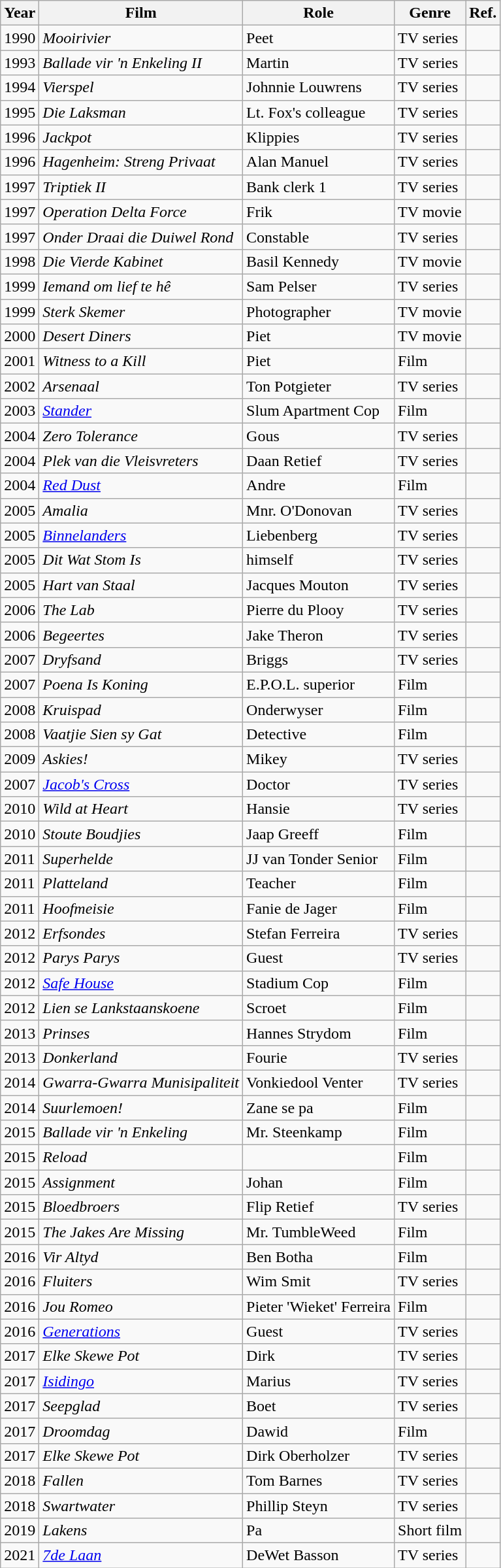<table class="wikitable">
<tr>
<th>Year</th>
<th>Film</th>
<th>Role</th>
<th>Genre</th>
<th>Ref.</th>
</tr>
<tr>
<td>1990</td>
<td><em>Mooirivier</em></td>
<td>Peet</td>
<td>TV series</td>
<td></td>
</tr>
<tr>
<td>1993</td>
<td><em>Ballade vir 'n Enkeling II</em></td>
<td>Martin</td>
<td>TV series</td>
<td></td>
</tr>
<tr>
<td>1994</td>
<td><em>Vierspel</em></td>
<td>Johnnie Louwrens</td>
<td>TV series</td>
<td></td>
</tr>
<tr>
<td>1995</td>
<td><em>Die Laksman</em></td>
<td>Lt. Fox's colleague</td>
<td>TV series</td>
<td></td>
</tr>
<tr>
<td>1996</td>
<td><em>Jackpot</em></td>
<td>Klippies</td>
<td>TV series</td>
<td></td>
</tr>
<tr>
<td>1996</td>
<td><em>Hagenheim: Streng Privaat</em></td>
<td>Alan Manuel</td>
<td>TV series</td>
<td></td>
</tr>
<tr>
<td>1997</td>
<td><em>Triptiek II</em></td>
<td>Bank clerk 1</td>
<td>TV series</td>
<td></td>
</tr>
<tr>
<td>1997</td>
<td><em>Operation Delta Force</em></td>
<td>Frik</td>
<td>TV movie</td>
<td></td>
</tr>
<tr>
<td>1997</td>
<td><em>Onder Draai die Duiwel Rond</em></td>
<td>Constable</td>
<td>TV series</td>
<td></td>
</tr>
<tr>
<td>1998</td>
<td><em>Die Vierde Kabinet</em></td>
<td>Basil Kennedy</td>
<td>TV movie</td>
<td></td>
</tr>
<tr>
<td>1999</td>
<td><em>Iemand om lief te hê</em></td>
<td>Sam Pelser</td>
<td>TV series</td>
<td></td>
</tr>
<tr>
<td>1999</td>
<td><em>Sterk Skemer</em></td>
<td>Photographer</td>
<td>TV movie</td>
<td></td>
</tr>
<tr>
<td>2000</td>
<td><em>Desert Diners</em></td>
<td>Piet</td>
<td>TV movie</td>
<td></td>
</tr>
<tr>
<td>2001</td>
<td><em>Witness to a Kill</em></td>
<td>Piet</td>
<td>Film</td>
<td></td>
</tr>
<tr>
<td>2002</td>
<td><em>Arsenaal</em></td>
<td>Ton Potgieter</td>
<td>TV series</td>
<td></td>
</tr>
<tr>
<td>2003</td>
<td><em><a href='#'>Stander</a></em></td>
<td>Slum Apartment Cop</td>
<td>Film</td>
<td></td>
</tr>
<tr>
<td>2004</td>
<td><em>Zero Tolerance</em></td>
<td>Gous</td>
<td>TV series</td>
<td></td>
</tr>
<tr>
<td>2004</td>
<td><em>Plek van die Vleisvreters</em></td>
<td>Daan Retief</td>
<td>TV series</td>
<td></td>
</tr>
<tr>
<td>2004</td>
<td><em><a href='#'>Red Dust</a></em></td>
<td>Andre</td>
<td>Film</td>
<td></td>
</tr>
<tr>
<td>2005</td>
<td><em>Amalia</em></td>
<td>Mnr. O'Donovan</td>
<td>TV series</td>
<td></td>
</tr>
<tr>
<td>2005</td>
<td><em><a href='#'>Binnelanders</a></em></td>
<td>Liebenberg</td>
<td>TV series</td>
<td></td>
</tr>
<tr>
<td>2005</td>
<td><em>Dit Wat Stom Is</em></td>
<td>himself</td>
<td>TV series</td>
<td></td>
</tr>
<tr>
<td>2005</td>
<td><em>Hart van Staal</em></td>
<td>Jacques Mouton</td>
<td>TV series</td>
<td></td>
</tr>
<tr>
<td>2006</td>
<td><em>The Lab</em></td>
<td>Pierre du Plooy</td>
<td>TV series</td>
<td></td>
</tr>
<tr>
<td>2006</td>
<td><em>Begeertes</em></td>
<td>Jake Theron</td>
<td>TV series</td>
<td></td>
</tr>
<tr>
<td>2007</td>
<td><em>Dryfsand</em></td>
<td>Briggs</td>
<td>TV series</td>
<td></td>
</tr>
<tr>
<td>2007</td>
<td><em>Poena Is Koning</em></td>
<td>E.P.O.L. superior</td>
<td>Film</td>
<td></td>
</tr>
<tr>
<td>2008</td>
<td><em>Kruispad</em></td>
<td>Onderwyser</td>
<td>Film</td>
<td></td>
</tr>
<tr>
<td>2008</td>
<td><em>Vaatjie Sien sy Gat</em></td>
<td>Detective</td>
<td>Film</td>
<td></td>
</tr>
<tr>
<td>2009</td>
<td><em>Askies!</em></td>
<td>Mikey</td>
<td>TV series</td>
<td></td>
</tr>
<tr>
<td>2007</td>
<td><em><a href='#'>Jacob's Cross</a></em></td>
<td>Doctor</td>
<td>TV series</td>
<td></td>
</tr>
<tr>
<td>2010</td>
<td><em>Wild at Heart</em></td>
<td>Hansie</td>
<td>TV series</td>
<td></td>
</tr>
<tr>
<td>2010</td>
<td><em>Stoute Boudjies</em></td>
<td>Jaap Greeff</td>
<td>Film</td>
<td></td>
</tr>
<tr>
<td>2011</td>
<td><em>Superhelde</em></td>
<td>JJ van Tonder Senior</td>
<td>Film</td>
<td></td>
</tr>
<tr>
<td>2011</td>
<td><em>Platteland</em></td>
<td>Teacher</td>
<td>Film</td>
<td></td>
</tr>
<tr>
<td>2011</td>
<td><em>Hoofmeisie</em></td>
<td>Fanie de Jager</td>
<td>Film</td>
<td></td>
</tr>
<tr>
<td>2012</td>
<td><em>Erfsondes</em></td>
<td>Stefan Ferreira</td>
<td>TV series</td>
<td></td>
</tr>
<tr>
<td>2012</td>
<td><em>Parys Parys</em></td>
<td>Guest</td>
<td>TV series</td>
<td></td>
</tr>
<tr>
<td>2012</td>
<td><em><a href='#'>Safe House</a></em></td>
<td>Stadium Cop</td>
<td>Film</td>
<td></td>
</tr>
<tr>
<td>2012</td>
<td><em>Lien se Lankstaanskoene</em></td>
<td>Scroet</td>
<td>Film</td>
<td></td>
</tr>
<tr>
<td>2013</td>
<td><em>Prinses</em></td>
<td>Hannes Strydom</td>
<td>Film</td>
<td></td>
</tr>
<tr>
<td>2013</td>
<td><em>Donkerland</em></td>
<td>Fourie</td>
<td>TV series</td>
<td></td>
</tr>
<tr>
<td>2014</td>
<td><em>Gwarra-Gwarra Munisipaliteit</em></td>
<td>Vonkiedool Venter</td>
<td>TV series</td>
<td></td>
</tr>
<tr>
<td>2014</td>
<td><em>Suurlemoen!</em></td>
<td>Zane se pa</td>
<td>Film</td>
<td></td>
</tr>
<tr>
<td>2015</td>
<td><em>Ballade vir 'n Enkeling</em></td>
<td>Mr. Steenkamp</td>
<td>Film</td>
<td></td>
</tr>
<tr>
<td>2015</td>
<td><em>Reload</em></td>
<td></td>
<td>Film</td>
<td></td>
</tr>
<tr>
<td>2015</td>
<td><em>Assignment</em></td>
<td>Johan</td>
<td>Film</td>
<td></td>
</tr>
<tr>
<td>2015</td>
<td><em>Bloedbroers</em></td>
<td>Flip Retief</td>
<td>TV series</td>
<td></td>
</tr>
<tr>
<td>2015</td>
<td><em>The Jakes Are Missing</em></td>
<td>Mr. TumbleWeed</td>
<td>Film</td>
<td></td>
</tr>
<tr>
<td>2016</td>
<td><em>Vir Altyd</em></td>
<td>Ben Botha</td>
<td>Film</td>
<td></td>
</tr>
<tr>
<td>2016</td>
<td><em>Fluiters</em></td>
<td>Wim Smit</td>
<td>TV series</td>
<td></td>
</tr>
<tr>
<td>2016</td>
<td><em>Jou Romeo</em></td>
<td>Pieter 'Wieket' Ferreira</td>
<td>Film</td>
<td></td>
</tr>
<tr>
<td>2016</td>
<td><em><a href='#'>Generations</a></em></td>
<td>Guest</td>
<td>TV series</td>
<td></td>
</tr>
<tr>
<td>2017</td>
<td><em>Elke Skewe Pot</em></td>
<td>Dirk</td>
<td>TV series</td>
<td></td>
</tr>
<tr>
<td>2017</td>
<td><em><a href='#'>Isidingo</a></em></td>
<td>Marius</td>
<td>TV series</td>
<td></td>
</tr>
<tr>
<td>2017</td>
<td><em>Seepglad</em></td>
<td>Boet</td>
<td>TV series</td>
<td></td>
</tr>
<tr>
<td>2017</td>
<td><em>Droomdag</em></td>
<td>Dawid</td>
<td>Film</td>
<td></td>
</tr>
<tr>
<td>2017</td>
<td><em>Elke Skewe Pot</em></td>
<td>Dirk Oberholzer</td>
<td>TV series</td>
<td></td>
</tr>
<tr>
<td>2018</td>
<td><em>Fallen</em></td>
<td>Tom Barnes</td>
<td>TV series</td>
<td></td>
</tr>
<tr>
<td>2018</td>
<td><em>Swartwater</em></td>
<td>Phillip Steyn</td>
<td>TV series</td>
<td></td>
</tr>
<tr>
<td>2019</td>
<td><em>Lakens</em></td>
<td>Pa</td>
<td>Short film</td>
<td></td>
</tr>
<tr>
<td>2021</td>
<td><em><a href='#'>7de Laan</a></em></td>
<td>DeWet Basson</td>
<td>TV series</td>
<td></td>
</tr>
</table>
